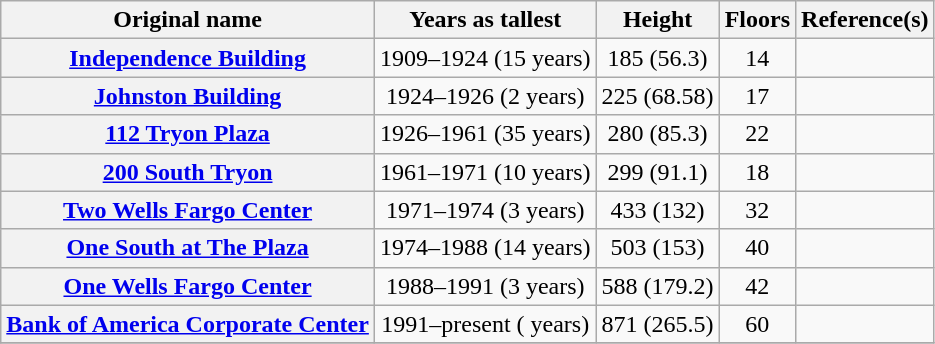<table class="wikitable sortable plainrowheaders">
<tr>
<th scope="col">Original name</th>
<th scope="col">Years as tallest</th>
<th scope="col">Height<br></th>
<th scope="col">Floors</th>
<th scope="col" class="unsortable">Reference(s)</th>
</tr>
<tr>
<th scope="row"><a href='#'>Independence Building</a></th>
<td align="center">1909–1924 (15 years)</td>
<td align="center">185 (56.3)</td>
<td align="center">14</td>
<td align="center"></td>
</tr>
<tr>
<th scope="row"><a href='#'>Johnston Building</a></th>
<td align="center">1924–1926 (2 years)</td>
<td align="center">225 (68.58)</td>
<td align="center">17</td>
<td align="center"></td>
</tr>
<tr>
<th scope="row"><a href='#'>112 Tryon Plaza</a></th>
<td align="center">1926–1961 (35 years)</td>
<td align="center">280 (85.3)</td>
<td align="center">22</td>
<td align="center"></td>
</tr>
<tr>
<th scope="row"><a href='#'>200 South Tryon</a></th>
<td align="center">1961–1971 (10 years)</td>
<td align="center">299 (91.1)</td>
<td align="center">18</td>
<td align="center"></td>
</tr>
<tr>
<th scope="row"><a href='#'>Two Wells Fargo Center</a></th>
<td align="center">1971–1974 (3 years)</td>
<td align="center">433 (132)</td>
<td align="center">32</td>
<td align="center"></td>
</tr>
<tr>
<th scope="row"><a href='#'>One South at The Plaza</a></th>
<td align="center">1974–1988 (14 years)</td>
<td align="center">503 (153)</td>
<td align="center">40</td>
<td align="center"></td>
</tr>
<tr>
<th scope="row"><a href='#'>One Wells Fargo Center</a></th>
<td align="center">1988–1991 (3 years)</td>
<td align="center">588 (179.2)</td>
<td align="center">42</td>
<td align="center"></td>
</tr>
<tr>
<th scope="row"><a href='#'>Bank of America Corporate Center</a></th>
<td align="center">1991–present ( years)</td>
<td align="center">871 (265.5)</td>
<td align="center">60</td>
<td align="center"></td>
</tr>
<tr>
</tr>
</table>
